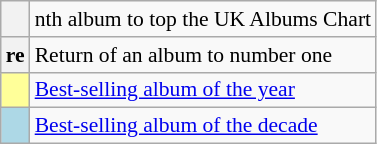<table class="wikitable plainrowheaders" style="font-size:90%;">
<tr>
<th scope=col></th>
<td>nth album to top the UK Albums Chart</td>
</tr>
<tr>
<th scope=row style="text-align:center;">re</th>
<td>Return of an album to number one</td>
</tr>
<tr>
<td bgcolor=#FFFF99 align=center></td>
<td><a href='#'>Best-selling album of the year</a></td>
</tr>
<tr>
<td bgcolor=lightblue align=center></td>
<td><a href='#'>Best-selling album of the decade</a></td>
</tr>
</table>
